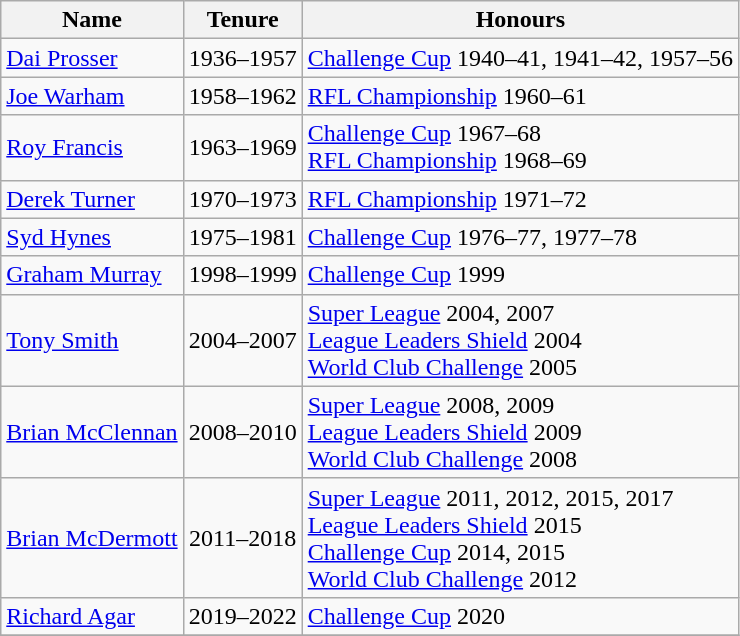<table class="wikitable sortable">
<tr rank>
<th>Name</th>
<th>Tenure</th>
<th>Honours</th>
</tr>
<tr>
<td align=left> <a href='#'>Dai Prosser</a></td>
<td align=center>1936–1957</td>
<td align=left><a href='#'>Challenge Cup</a> 1940–41, 1941–42, 1957–56</td>
</tr>
<tr>
<td align=left> <a href='#'>Joe Warham</a></td>
<td align=center>1958–1962</td>
<td align=left><a href='#'>RFL Championship</a> 1960–61</td>
</tr>
<tr>
<td align=left> <a href='#'>Roy Francis</a></td>
<td align=center>1963–1969</td>
<td align=left><a href='#'>Challenge Cup</a> 1967–68<br> <a href='#'>RFL Championship</a> 1968–69</td>
</tr>
<tr>
<td align=left> <a href='#'>Derek Turner</a></td>
<td align=center>1970–1973</td>
<td align=left><a href='#'>RFL Championship</a> 1971–72</td>
</tr>
<tr>
<td align=left> <a href='#'>Syd Hynes</a></td>
<td align=center>1975–1981</td>
<td align=left><a href='#'>Challenge Cup</a> 1976–77, 1977–78</td>
</tr>
<tr>
<td align=left> <a href='#'>Graham Murray</a></td>
<td align=center>1998–1999</td>
<td align=left><a href='#'>Challenge Cup</a> 1999</td>
</tr>
<tr>
<td align=left> <a href='#'>Tony Smith</a></td>
<td align=center>2004–2007</td>
<td align=left><a href='#'>Super League</a> 2004, 2007<br> <a href='#'>League Leaders Shield</a> 2004<br> <a href='#'>World Club Challenge</a> 2005</td>
</tr>
<tr>
<td align=left> <a href='#'>Brian McClennan</a></td>
<td align=center>2008–2010</td>
<td align=left><a href='#'>Super League</a> 2008, 2009<br> <a href='#'>League Leaders Shield</a> 2009<br> <a href='#'>World Club Challenge</a> 2008</td>
</tr>
<tr>
<td align=left> <a href='#'>Brian McDermott</a></td>
<td align=center>2011–2018</td>
<td align=left><a href='#'>Super League</a> 2011, 2012, 2015, 2017<br> <a href='#'>League Leaders Shield</a> 2015<br><a href='#'>Challenge Cup</a> 2014, 2015 <br><a href='#'>World Club Challenge</a> 2012</td>
</tr>
<tr>
<td align=left> <a href='#'>Richard Agar</a></td>
<td align=center>2019–2022</td>
<td align=left><a href='#'>Challenge Cup</a> 2020</td>
</tr>
<tr>
</tr>
</table>
